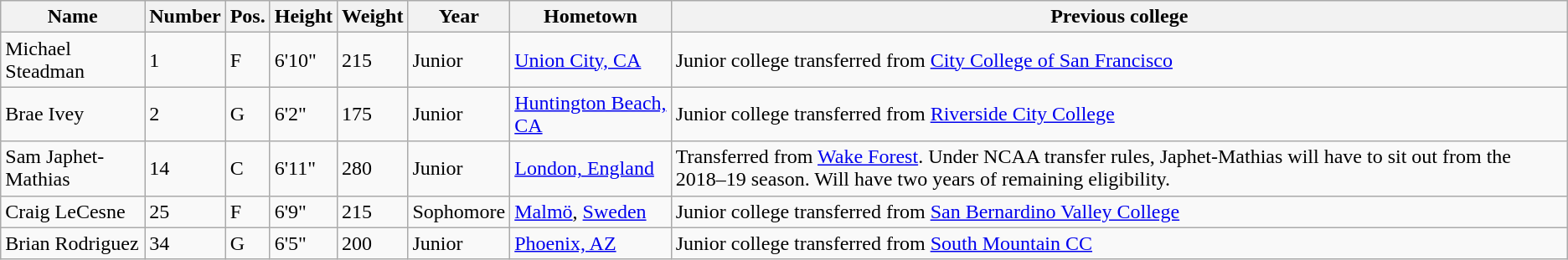<table class="wikitable sortable" border="1">
<tr>
<th>Name</th>
<th>Number</th>
<th>Pos.</th>
<th>Height</th>
<th>Weight</th>
<th>Year</th>
<th>Hometown</th>
<th class="unsortable">Previous college</th>
</tr>
<tr>
<td>Michael Steadman</td>
<td>1</td>
<td>F</td>
<td>6'10"</td>
<td>215</td>
<td>Junior</td>
<td><a href='#'>Union City, CA</a></td>
<td>Junior college transferred from <a href='#'>City College of San Francisco</a></td>
</tr>
<tr>
<td>Brae Ivey</td>
<td>2</td>
<td>G</td>
<td>6'2"</td>
<td>175</td>
<td>Junior</td>
<td><a href='#'>Huntington Beach, CA</a></td>
<td>Junior college transferred from <a href='#'>Riverside City College</a></td>
</tr>
<tr>
<td>Sam Japhet-Mathias</td>
<td>14</td>
<td>C</td>
<td>6'11"</td>
<td>280</td>
<td>Junior</td>
<td><a href='#'>London, England</a></td>
<td>Transferred from <a href='#'>Wake Forest</a>. Under NCAA transfer rules, Japhet-Mathias will have to sit out from the 2018–19 season. Will have two years of remaining eligibility.</td>
</tr>
<tr>
<td>Craig LeCesne</td>
<td>25</td>
<td>F</td>
<td>6'9"</td>
<td>215</td>
<td>Sophomore</td>
<td><a href='#'>Malmö</a>, <a href='#'>Sweden</a></td>
<td>Junior college transferred from <a href='#'>San Bernardino Valley College</a></td>
</tr>
<tr>
<td>Brian Rodriguez</td>
<td>34</td>
<td>G</td>
<td>6'5"</td>
<td>200</td>
<td>Junior</td>
<td><a href='#'>Phoenix, AZ</a></td>
<td>Junior college transferred from <a href='#'>South Mountain CC</a></td>
</tr>
</table>
